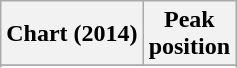<table class="wikitable sortable plainrowheaders">
<tr>
<th>Chart (2014)</th>
<th>Peak<br>position</th>
</tr>
<tr>
</tr>
<tr>
</tr>
<tr>
</tr>
</table>
